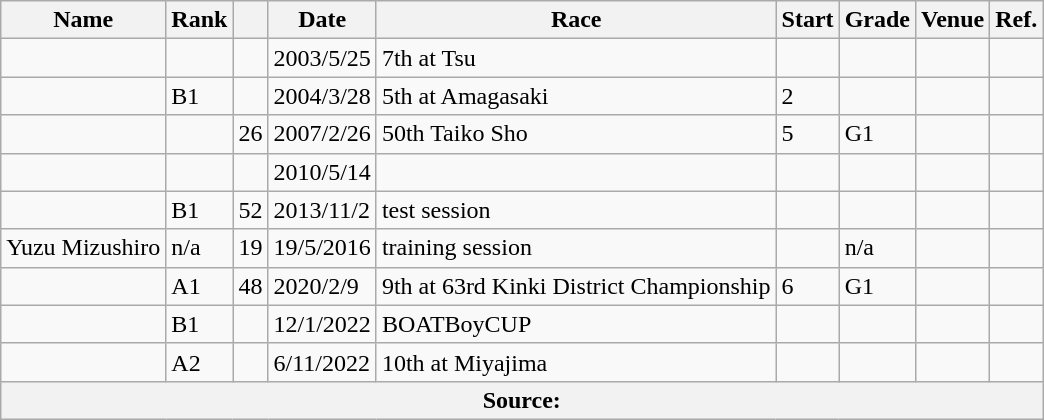<table class="wikitable">
<tr>
<th>Name</th>
<th>Rank</th>
<th></th>
<th>Date</th>
<th>Race</th>
<th>Start</th>
<th>Grade</th>
<th>Venue</th>
<th>Ref.</th>
</tr>
<tr>
<td></td>
<td></td>
<td></td>
<td>2003/5/25</td>
<td>7th at Tsu</td>
<td></td>
<td></td>
<td></td>
<td></td>
</tr>
<tr>
<td></td>
<td>B1</td>
<td></td>
<td>2004/3/28</td>
<td>5th at Amagasaki</td>
<td>2</td>
<td></td>
<td></td>
<td></td>
</tr>
<tr>
<td></td>
<td></td>
<td>26</td>
<td>2007/2/26</td>
<td>50th Taiko Sho</td>
<td>5</td>
<td>G1</td>
<td></td>
<td></td>
</tr>
<tr>
<td></td>
<td></td>
<td></td>
<td>2010/5/14</td>
<td></td>
<td></td>
<td></td>
<td></td>
<td></td>
</tr>
<tr>
<td></td>
<td>B1</td>
<td>52</td>
<td>2013/11/2</td>
<td>test session</td>
<td></td>
<td></td>
<td></td>
<td></td>
</tr>
<tr>
<td>Yuzu Mizushiro</td>
<td>n/a</td>
<td>19</td>
<td>19/5/2016</td>
<td>training session</td>
<td></td>
<td>n/a</td>
<td></td>
<td></td>
</tr>
<tr>
<td></td>
<td>A1</td>
<td>48</td>
<td>2020/2/9</td>
<td>9th at 63rd Kinki District Championship</td>
<td>6</td>
<td>G1</td>
<td></td>
<td></td>
</tr>
<tr>
<td></td>
<td>B1</td>
<td></td>
<td>12/1/2022</td>
<td>BOATBoyCUP</td>
<td></td>
<td></td>
<td></td>
<td></td>
</tr>
<tr>
<td></td>
<td>A2</td>
<td></td>
<td>6/11/2022</td>
<td>10th at Miyajima</td>
<td></td>
<td></td>
<td></td>
<td></td>
</tr>
<tr>
<th colspan="9">Source: </th>
</tr>
</table>
